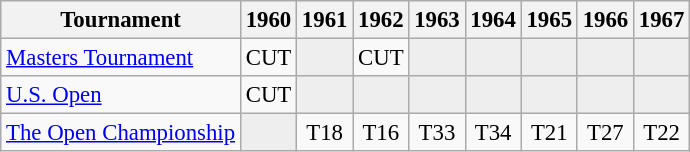<table class="wikitable" style="font-size:95%;text-align:center;">
<tr>
<th>Tournament</th>
<th>1960</th>
<th>1961</th>
<th>1962</th>
<th>1963</th>
<th>1964</th>
<th>1965</th>
<th>1966</th>
<th>1967</th>
</tr>
<tr>
<td align=left><a href='#'>Masters Tournament</a></td>
<td>CUT</td>
<td style="background:#eeeeee;"></td>
<td>CUT</td>
<td style="background:#eeeeee;"></td>
<td style="background:#eeeeee;"></td>
<td style="background:#eeeeee;"></td>
<td style="background:#eeeeee;"></td>
<td style="background:#eeeeee;"></td>
</tr>
<tr>
<td align=left><a href='#'>U.S. Open</a></td>
<td>CUT</td>
<td style="background:#eeeeee;"></td>
<td style="background:#eeeeee;"></td>
<td style="background:#eeeeee;"></td>
<td style="background:#eeeeee;"></td>
<td style="background:#eeeeee;"></td>
<td style="background:#eeeeee;"></td>
<td style="background:#eeeeee;"></td>
</tr>
<tr>
<td align=left><a href='#'>The Open Championship</a></td>
<td style="background:#eeeeee;"></td>
<td>T18</td>
<td>T16</td>
<td>T33</td>
<td>T34</td>
<td>T21</td>
<td>T27</td>
<td>T22</td>
</tr>
</table>
